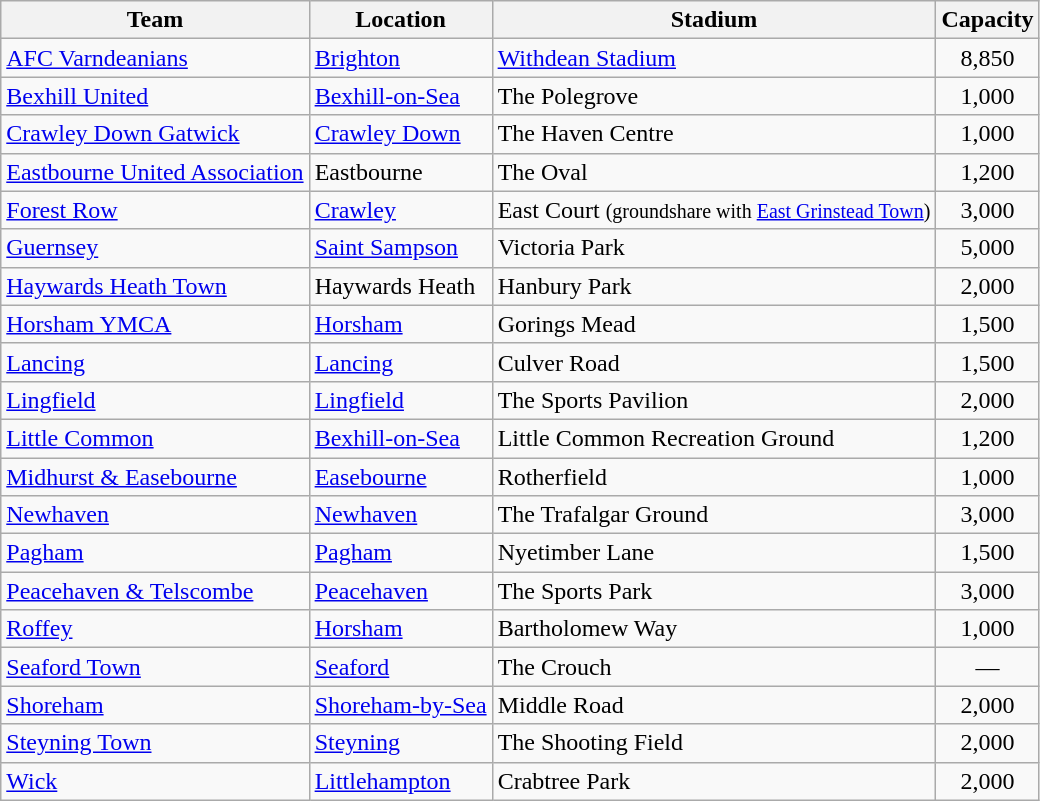<table class="wikitable sortable">
<tr>
<th>Team</th>
<th>Location</th>
<th>Stadium</th>
<th>Capacity</th>
</tr>
<tr>
<td><a href='#'>AFC Varndeanians</a></td>
<td><a href='#'>Brighton</a> </td>
<td><a href='#'>Withdean Stadium</a></td>
<td align="center">8,850</td>
</tr>
<tr>
<td><a href='#'>Bexhill United</a></td>
<td><a href='#'>Bexhill-on-Sea</a></td>
<td>The Polegrove</td>
<td align="center">1,000</td>
</tr>
<tr>
<td><a href='#'>Crawley Down Gatwick</a></td>
<td><a href='#'>Crawley Down</a></td>
<td>The Haven Centre</td>
<td align="center">1,000</td>
</tr>
<tr>
<td><a href='#'>Eastbourne United Association</a></td>
<td>Eastbourne</td>
<td>The Oval</td>
<td align="center">1,200</td>
</tr>
<tr>
<td><a href='#'>Forest Row</a></td>
<td><a href='#'>Crawley</a> </td>
<td>East Court <small>(groundshare with <a href='#'>East Grinstead Town</a>)</small></td>
<td align="center">3,000</td>
</tr>
<tr>
<td><a href='#'>Guernsey</a></td>
<td><a href='#'>Saint Sampson</a></td>
<td>Victoria Park</td>
<td align="center">5,000</td>
</tr>
<tr>
<td><a href='#'>Haywards Heath Town</a></td>
<td>Haywards Heath</td>
<td>Hanbury Park</td>
<td align="center">2,000</td>
</tr>
<tr>
<td><a href='#'>Horsham YMCA</a></td>
<td><a href='#'>Horsham</a></td>
<td>Gorings Mead</td>
<td align="center">1,500</td>
</tr>
<tr>
<td><a href='#'>Lancing</a></td>
<td><a href='#'>Lancing</a></td>
<td>Culver Road</td>
<td align="center">1,500</td>
</tr>
<tr>
<td><a href='#'>Lingfield</a></td>
<td><a href='#'>Lingfield</a></td>
<td>The Sports Pavilion</td>
<td align="center">2,000</td>
</tr>
<tr>
<td><a href='#'>Little Common</a></td>
<td><a href='#'>Bexhill-on-Sea</a> </td>
<td>Little Common Recreation Ground</td>
<td align="center">1,200</td>
</tr>
<tr>
<td><a href='#'>Midhurst & Easebourne</a></td>
<td><a href='#'>Easebourne</a></td>
<td>Rotherfield</td>
<td align="center">1,000</td>
</tr>
<tr>
<td><a href='#'>Newhaven</a></td>
<td><a href='#'>Newhaven</a></td>
<td>The Trafalgar Ground</td>
<td align="center">3,000</td>
</tr>
<tr>
<td><a href='#'>Pagham</a></td>
<td><a href='#'>Pagham</a></td>
<td>Nyetimber Lane</td>
<td align="center">1,500</td>
</tr>
<tr>
<td><a href='#'>Peacehaven & Telscombe</a></td>
<td><a href='#'>Peacehaven</a></td>
<td>The Sports Park</td>
<td align="center">3,000</td>
</tr>
<tr>
<td><a href='#'>Roffey</a></td>
<td><a href='#'>Horsham</a> </td>
<td>Bartholomew Way</td>
<td align="center">1,000</td>
</tr>
<tr>
<td><a href='#'>Seaford Town</a></td>
<td><a href='#'>Seaford</a></td>
<td>The Crouch</td>
<td align="center">—</td>
</tr>
<tr>
<td><a href='#'>Shoreham</a></td>
<td><a href='#'>Shoreham-by-Sea</a></td>
<td>Middle Road</td>
<td align="center">2,000</td>
</tr>
<tr>
<td><a href='#'>Steyning Town</a></td>
<td><a href='#'>Steyning</a></td>
<td>The Shooting Field</td>
<td align="center">2,000</td>
</tr>
<tr>
<td><a href='#'>Wick</a></td>
<td><a href='#'>Littlehampton</a> </td>
<td>Crabtree Park</td>
<td align="center">2,000</td>
</tr>
</table>
